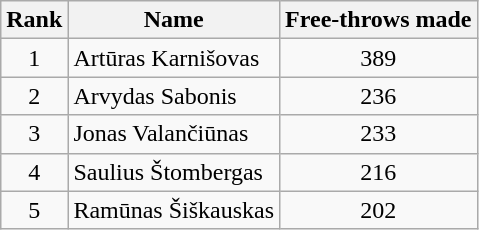<table class="wikitable sortable" style="text-align: center;">
<tr>
<th>Rank</th>
<th class="unsortable">Name</th>
<th>Free-throws made</th>
</tr>
<tr>
<td>1</td>
<td style="text-align: left;">Artūras Karnišovas</td>
<td>389</td>
</tr>
<tr>
<td>2</td>
<td style="text-align: left;">Arvydas Sabonis</td>
<td>236</td>
</tr>
<tr>
<td>3</td>
<td style="text-align: left;">Jonas Valančiūnas</td>
<td>233</td>
</tr>
<tr>
<td>4</td>
<td style="text-align: left;">Saulius Štombergas</td>
<td>216</td>
</tr>
<tr>
<td>5</td>
<td style="text-align: left;">Ramūnas Šiškauskas</td>
<td>202</td>
</tr>
</table>
